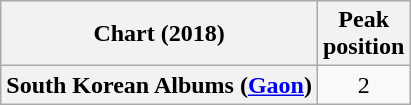<table class="wikitable plainrowheaders" style="text-align:center">
<tr>
<th scope="col">Chart (2018)</th>
<th scope="col">Peak<br> position</th>
</tr>
<tr>
<th scope="row">South Korean Albums (<a href='#'>Gaon</a>)</th>
<td>2</td>
</tr>
</table>
